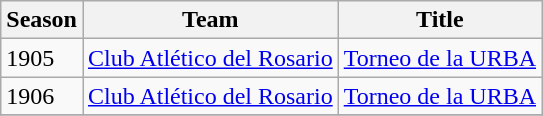<table class="wikitable">
<tr>
<th>Season</th>
<th>Team</th>
<th>Title</th>
</tr>
<tr>
<td>1905</td>
<td><a href='#'>Club Atlético del Rosario</a></td>
<td><a href='#'>Torneo de la URBA</a></td>
</tr>
<tr>
<td>1906</td>
<td><a href='#'>Club Atlético del Rosario</a></td>
<td><a href='#'>Torneo de la URBA</a></td>
</tr>
<tr>
</tr>
</table>
